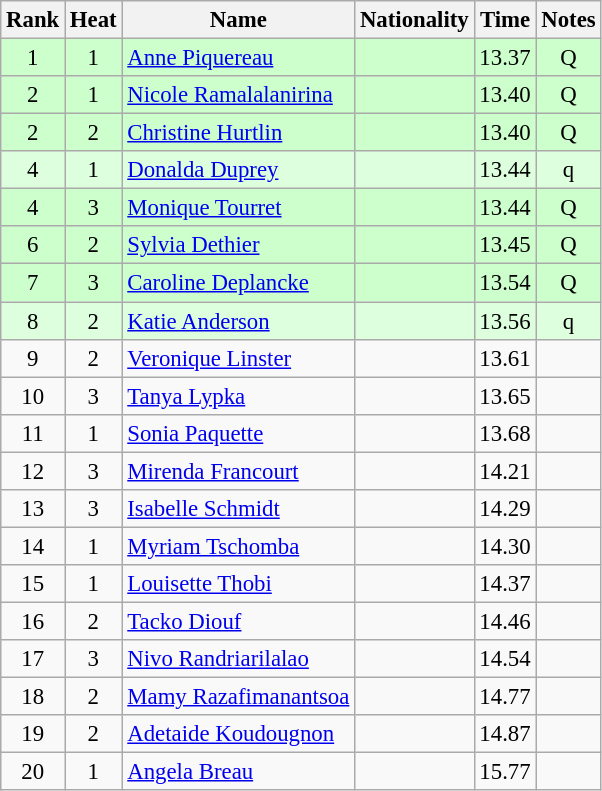<table class="wikitable sortable" style="text-align:center; font-size:95%">
<tr>
<th>Rank</th>
<th>Heat</th>
<th>Name</th>
<th>Nationality</th>
<th>Time</th>
<th>Notes</th>
</tr>
<tr bgcolor=ccffcc>
<td>1</td>
<td>1</td>
<td align=left><a href='#'>Anne Piquereau</a></td>
<td align=left></td>
<td>13.37</td>
<td>Q</td>
</tr>
<tr bgcolor=ccffcc>
<td>2</td>
<td>1</td>
<td align=left><a href='#'>Nicole Ramalalanirina</a></td>
<td align=left></td>
<td>13.40</td>
<td>Q</td>
</tr>
<tr bgcolor=ccffcc>
<td>2</td>
<td>2</td>
<td align=left><a href='#'>Christine Hurtlin</a></td>
<td align=left></td>
<td>13.40</td>
<td>Q</td>
</tr>
<tr bgcolor=ddffdd>
<td>4</td>
<td>1</td>
<td align=left><a href='#'>Donalda Duprey</a></td>
<td align=left></td>
<td>13.44</td>
<td>q</td>
</tr>
<tr bgcolor=ccffcc>
<td>4</td>
<td>3</td>
<td align=left><a href='#'>Monique Tourret</a></td>
<td align=left></td>
<td>13.44</td>
<td>Q</td>
</tr>
<tr bgcolor=ccffcc>
<td>6</td>
<td>2</td>
<td align=left><a href='#'>Sylvia Dethier</a></td>
<td align=left></td>
<td>13.45</td>
<td>Q</td>
</tr>
<tr bgcolor=ccffcc>
<td>7</td>
<td>3</td>
<td align=left><a href='#'>Caroline Deplancke</a></td>
<td align=left></td>
<td>13.54</td>
<td>Q</td>
</tr>
<tr bgcolor=ddffdd>
<td>8</td>
<td>2</td>
<td align=left><a href='#'>Katie Anderson</a></td>
<td align=left></td>
<td>13.56</td>
<td>q</td>
</tr>
<tr>
<td>9</td>
<td>2</td>
<td align=left><a href='#'>Veronique Linster</a></td>
<td align=left></td>
<td>13.61</td>
<td></td>
</tr>
<tr>
<td>10</td>
<td>3</td>
<td align=left><a href='#'>Tanya Lypka</a></td>
<td align=left></td>
<td>13.65</td>
<td></td>
</tr>
<tr>
<td>11</td>
<td>1</td>
<td align=left><a href='#'>Sonia Paquette</a></td>
<td align=left></td>
<td>13.68</td>
<td></td>
</tr>
<tr>
<td>12</td>
<td>3</td>
<td align=left><a href='#'>Mirenda Francourt</a></td>
<td align=left></td>
<td>14.21</td>
<td></td>
</tr>
<tr>
<td>13</td>
<td>3</td>
<td align=left><a href='#'>Isabelle Schmidt</a></td>
<td align=left></td>
<td>14.29</td>
<td></td>
</tr>
<tr>
<td>14</td>
<td>1</td>
<td align=left><a href='#'>Myriam Tschomba</a></td>
<td align=left></td>
<td>14.30</td>
<td></td>
</tr>
<tr>
<td>15</td>
<td>1</td>
<td align=left><a href='#'>Louisette Thobi</a></td>
<td align=left></td>
<td>14.37</td>
<td></td>
</tr>
<tr>
<td>16</td>
<td>2</td>
<td align=left><a href='#'>Tacko Diouf</a></td>
<td align=left></td>
<td>14.46</td>
<td></td>
</tr>
<tr>
<td>17</td>
<td>3</td>
<td align=left><a href='#'>Nivo Randriarilalao</a></td>
<td align=left></td>
<td>14.54</td>
<td></td>
</tr>
<tr>
<td>18</td>
<td>2</td>
<td align=left><a href='#'>Mamy Razafimanantsoa</a></td>
<td align=left></td>
<td>14.77</td>
<td></td>
</tr>
<tr>
<td>19</td>
<td>2</td>
<td align=left><a href='#'>Adetaide Koudougnon</a></td>
<td align=left></td>
<td>14.87</td>
<td></td>
</tr>
<tr>
<td>20</td>
<td>1</td>
<td align=left><a href='#'>Angela Breau</a></td>
<td align=left></td>
<td>15.77</td>
<td></td>
</tr>
</table>
